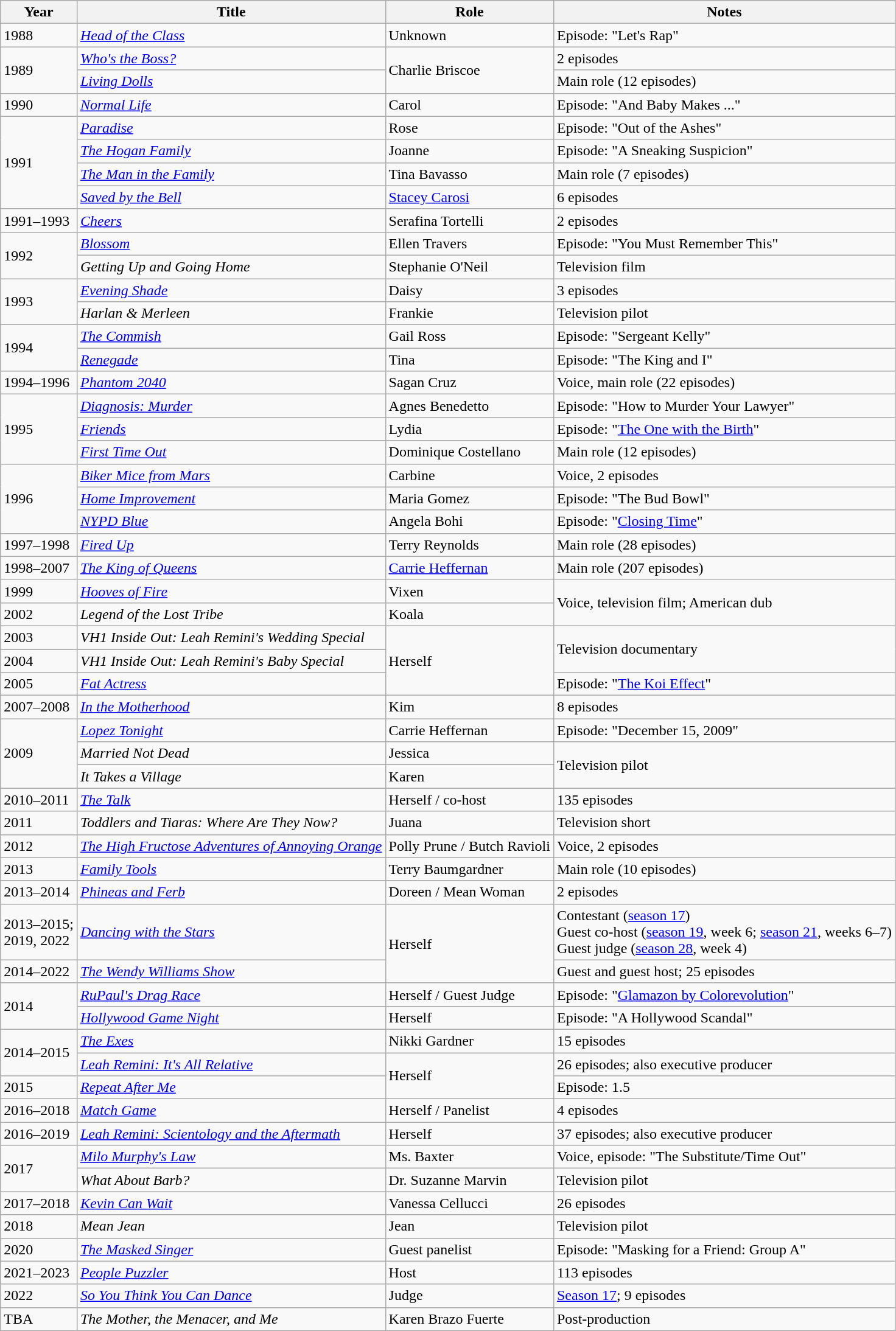<table class="wikitable sortable">
<tr>
<th>Year</th>
<th>Title</th>
<th>Role</th>
<th class="unsortable">Notes</th>
</tr>
<tr>
<td>1988</td>
<td><em><a href='#'>Head of the Class</a></em></td>
<td>Unknown</td>
<td>Episode: "Let's Rap"</td>
</tr>
<tr>
<td rowspan=2>1989</td>
<td><em><a href='#'>Who's the Boss?</a></em></td>
<td rowspan="2">Charlie Briscoe</td>
<td>2 episodes</td>
</tr>
<tr>
<td><em><a href='#'>Living Dolls</a></em></td>
<td>Main role (12 episodes)</td>
</tr>
<tr>
<td>1990</td>
<td><em><a href='#'>Normal Life</a></em></td>
<td>Carol</td>
<td>Episode: "And Baby Makes ..."</td>
</tr>
<tr>
<td rowspan=4>1991</td>
<td><em><a href='#'>Paradise</a></em></td>
<td>Rose</td>
<td>Episode: "Out of the Ashes"</td>
</tr>
<tr>
<td><em><a href='#'>The Hogan Family</a></em></td>
<td>Joanne</td>
<td>Episode: "A Sneaking Suspicion"</td>
</tr>
<tr>
<td><em><a href='#'>The Man in the Family</a></em></td>
<td>Tina Bavasso</td>
<td>Main role (7 episodes)</td>
</tr>
<tr>
<td><em><a href='#'>Saved by the Bell</a></em></td>
<td><a href='#'>Stacey Carosi</a></td>
<td>6 episodes</td>
</tr>
<tr>
<td>1991–1993</td>
<td><em><a href='#'>Cheers</a></em></td>
<td>Serafina Tortelli</td>
<td>2 episodes</td>
</tr>
<tr>
<td rowspan=2>1992</td>
<td><em><a href='#'>Blossom</a></em></td>
<td>Ellen Travers</td>
<td>Episode: "You Must Remember This"</td>
</tr>
<tr>
<td><em>Getting Up and Going Home</em></td>
<td>Stephanie O'Neil</td>
<td>Television film</td>
</tr>
<tr>
<td rowspan=2>1993</td>
<td><em><a href='#'>Evening Shade</a></em></td>
<td>Daisy</td>
<td>3 episodes</td>
</tr>
<tr>
<td><em>Harlan & Merleen</em></td>
<td>Frankie</td>
<td>Television pilot</td>
</tr>
<tr>
<td rowspan=2>1994</td>
<td><em><a href='#'>The Commish</a></em></td>
<td>Gail Ross</td>
<td>Episode: "Sergeant Kelly"</td>
</tr>
<tr>
<td><em><a href='#'>Renegade</a></em></td>
<td>Tina</td>
<td>Episode: "The King and I"</td>
</tr>
<tr>
<td>1994–1996</td>
<td><em><a href='#'>Phantom 2040</a></em></td>
<td>Sagan Cruz</td>
<td>Voice, main role (22 episodes)</td>
</tr>
<tr>
<td rowspan=3>1995</td>
<td><em><a href='#'>Diagnosis: Murder</a></em></td>
<td>Agnes Benedetto</td>
<td>Episode: "How to Murder Your Lawyer"</td>
</tr>
<tr>
<td><em><a href='#'>Friends</a></em></td>
<td>Lydia</td>
<td>Episode: "<a href='#'>The One with the Birth</a>"</td>
</tr>
<tr>
<td><em><a href='#'>First Time Out</a></em></td>
<td>Dominique Costellano</td>
<td>Main role (12 episodes)</td>
</tr>
<tr>
<td rowspan=3>1996</td>
<td><em><a href='#'>Biker Mice from Mars</a></em></td>
<td>Carbine</td>
<td>Voice, 2 episodes</td>
</tr>
<tr>
<td><em><a href='#'>Home Improvement</a></em></td>
<td>Maria Gomez</td>
<td>Episode: "The Bud Bowl"</td>
</tr>
<tr>
<td><em><a href='#'>NYPD Blue</a></em></td>
<td>Angela Bohi</td>
<td>Episode: "<a href='#'>Closing Time</a>"</td>
</tr>
<tr>
<td>1997–1998</td>
<td><em><a href='#'>Fired Up</a></em></td>
<td>Terry Reynolds</td>
<td>Main role (28 episodes)</td>
</tr>
<tr>
<td>1998–2007</td>
<td><em><a href='#'>The King of Queens</a></em></td>
<td><a href='#'>Carrie Heffernan</a></td>
<td>Main role (207 episodes)</td>
</tr>
<tr>
<td>1999</td>
<td><em><a href='#'>Hooves of Fire</a></em></td>
<td>Vixen</td>
<td rowspan="2">Voice, television film; American dub</td>
</tr>
<tr>
<td>2002</td>
<td><em>Legend of the Lost Tribe</em></td>
<td>Koala</td>
</tr>
<tr>
<td>2003</td>
<td><em>VH1 Inside Out: Leah Remini's Wedding Special</em></td>
<td rowspan="3">Herself</td>
<td rowspan="2">Television documentary</td>
</tr>
<tr>
<td>2004</td>
<td><em>VH1 Inside Out: Leah Remini's Baby Special</em></td>
</tr>
<tr>
<td>2005</td>
<td><em><a href='#'>Fat Actress</a></em></td>
<td>Episode: "<a href='#'>The Koi Effect</a>"</td>
</tr>
<tr>
<td>2007–2008</td>
<td><em><a href='#'>In the Motherhood</a></em></td>
<td>Kim</td>
<td>8 episodes</td>
</tr>
<tr>
<td rowspan=3>2009</td>
<td><em><a href='#'>Lopez Tonight</a></em></td>
<td>Carrie Heffernan</td>
<td>Episode: "December 15, 2009"</td>
</tr>
<tr>
<td><em>Married Not Dead</em></td>
<td>Jessica</td>
<td rowspan="2">Television pilot</td>
</tr>
<tr>
<td><em>It Takes a Village</em></td>
<td>Karen</td>
</tr>
<tr>
<td>2010–2011</td>
<td><em><a href='#'>The Talk</a></em></td>
<td>Herself / co-host</td>
<td>135 episodes</td>
</tr>
<tr>
<td>2011</td>
<td><em>Toddlers and Tiaras: Where Are They Now?</em></td>
<td>Juana</td>
<td>Television short</td>
</tr>
<tr>
<td>2012</td>
<td><em><a href='#'>The High Fructose Adventures of Annoying Orange</a></em></td>
<td>Polly Prune / Butch Ravioli</td>
<td>Voice, 2 episodes</td>
</tr>
<tr>
<td>2013</td>
<td><em><a href='#'>Family Tools</a></em></td>
<td>Terry Baumgardner</td>
<td>Main role (10 episodes)</td>
</tr>
<tr>
<td>2013–2014</td>
<td><em><a href='#'>Phineas and Ferb</a></em></td>
<td>Doreen / Mean Woman</td>
<td>2 episodes</td>
</tr>
<tr>
<td>2013–2015;<br>2019, 2022</td>
<td><em><a href='#'>Dancing with the Stars</a></em></td>
<td rowspan="2">Herself</td>
<td>Contestant (<a href='#'>season 17</a>)<br>Guest co-host (<a href='#'>season 19</a>, week 6; <a href='#'>season 21</a>, weeks 6–7)<br>Guest judge (<a href='#'>season 28</a>, week 4)</td>
</tr>
<tr>
<td>2014–2022</td>
<td><em><a href='#'>The Wendy Williams Show</a></em></td>
<td>Guest and guest host; 25 episodes</td>
</tr>
<tr>
<td rowspan=2>2014</td>
<td><em><a href='#'>RuPaul's Drag Race</a></em></td>
<td>Herself / Guest Judge</td>
<td>Episode: "<a href='#'>Glamazon by Colorevolution</a>"</td>
</tr>
<tr>
<td><em><a href='#'>Hollywood Game Night</a></em></td>
<td>Herself</td>
<td>Episode: "A Hollywood Scandal"</td>
</tr>
<tr>
<td rowspan=2>2014–2015</td>
<td><em><a href='#'>The Exes</a></em></td>
<td>Nikki Gardner</td>
<td>15 episodes</td>
</tr>
<tr>
<td><em><a href='#'>Leah Remini: It's All Relative</a></em></td>
<td rowspan="2">Herself</td>
<td>26 episodes; also executive producer</td>
</tr>
<tr>
<td>2015</td>
<td><em><a href='#'>Repeat After Me</a></em></td>
<td>Episode: 1.5</td>
</tr>
<tr>
<td>2016–2018</td>
<td><em><a href='#'>Match Game</a></em></td>
<td>Herself / Panelist</td>
<td>4 episodes</td>
</tr>
<tr>
<td>2016–2019</td>
<td><em><a href='#'>Leah Remini: Scientology and the Aftermath</a></em></td>
<td>Herself</td>
<td>37 episodes; also executive producer</td>
</tr>
<tr>
<td rowspan="2">2017</td>
<td><em><a href='#'>Milo Murphy's Law</a></em></td>
<td>Ms. Baxter</td>
<td>Voice, episode: "The Substitute/Time Out"</td>
</tr>
<tr>
<td><em>What About Barb?</em></td>
<td>Dr. Suzanne Marvin</td>
<td>Television pilot</td>
</tr>
<tr>
<td>2017–2018</td>
<td><em><a href='#'>Kevin Can Wait</a></em></td>
<td>Vanessa Cellucci</td>
<td>26 episodes</td>
</tr>
<tr>
<td>2018</td>
<td><em>Mean Jean</em></td>
<td>Jean</td>
<td>Television pilot</td>
</tr>
<tr>
<td>2020</td>
<td><em><a href='#'>The Masked Singer</a></em></td>
<td>Guest panelist</td>
<td>Episode: "Masking for a Friend: Group A"</td>
</tr>
<tr>
<td>2021–2023</td>
<td><em><a href='#'>People Puzzler</a></em></td>
<td>Host</td>
<td>113 episodes</td>
</tr>
<tr>
<td>2022</td>
<td><em><a href='#'>So You Think You Can Dance</a></em></td>
<td>Judge</td>
<td><a href='#'>Season 17</a>; 9 episodes</td>
</tr>
<tr>
<td>TBA</td>
<td><em>The Mother, the Menacer, and Me</em></td>
<td>Karen Brazo Fuerte</td>
<td>Post-production</td>
</tr>
</table>
